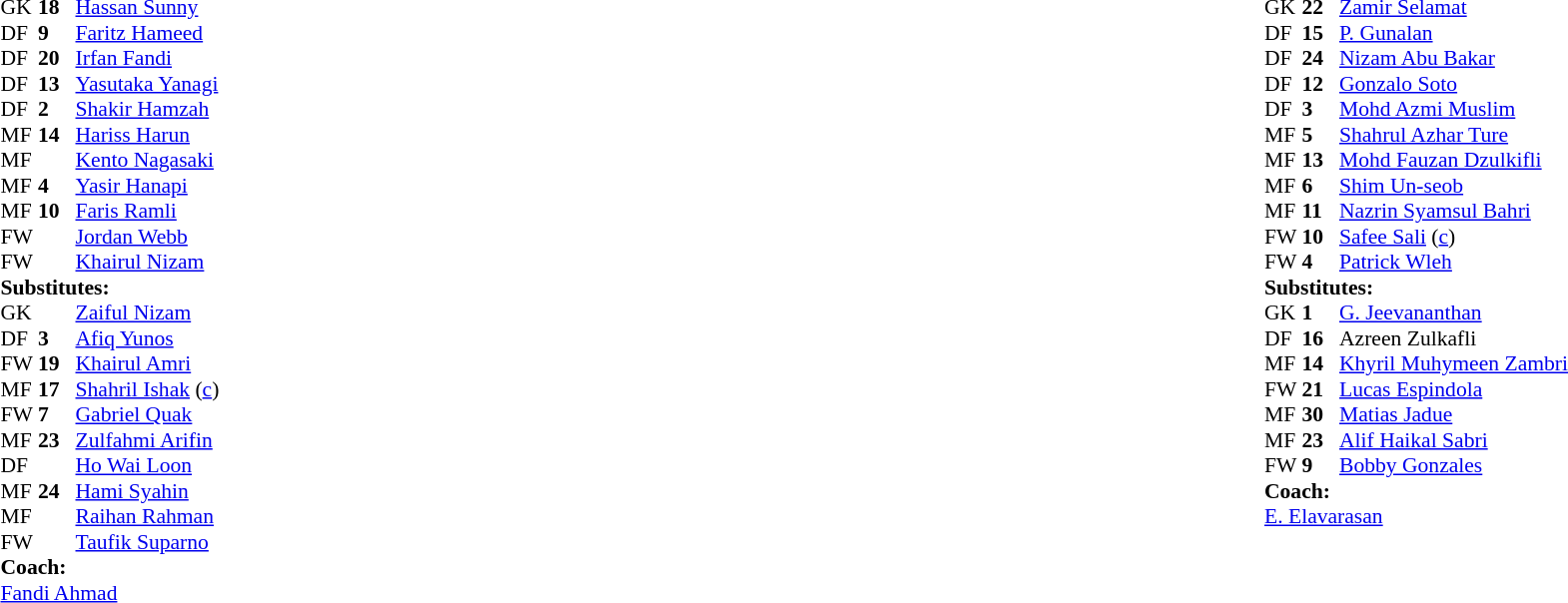<table width="100%">
<tr>
<td valign="top" width="40%"><br><table style="font-size: 90%" cellspacing="0" cellpadding="0">
<tr>
<td colspan="4"></td>
</tr>
<tr>
<th width=25></th>
<th width=25></th>
</tr>
<tr>
<td>GK</td>
<td><strong>18</strong></td>
<td><a href='#'>Hassan Sunny</a></td>
</tr>
<tr>
<td>DF</td>
<td><strong>9</strong></td>
<td><a href='#'>Faritz Hameed</a></td>
</tr>
<tr>
<td>DF</td>
<td><strong>20</strong></td>
<td><a href='#'>Irfan Fandi</a></td>
<td></td>
<td></td>
</tr>
<tr>
<td>DF</td>
<td><strong>13</strong></td>
<td><a href='#'>Yasutaka Yanagi</a></td>
<td></td>
<td></td>
</tr>
<tr>
<td>DF</td>
<td><strong>2</strong></td>
<td><a href='#'>Shakir Hamzah</a></td>
</tr>
<tr>
<td>MF</td>
<td><strong>14</strong></td>
<td><a href='#'>Hariss Harun</a></td>
</tr>
<tr>
<td>MF</td>
<td></td>
<td><a href='#'>Kento Nagasaki</a></td>
</tr>
<tr>
<td>MF</td>
<td><strong>4</strong></td>
<td><a href='#'>Yasir Hanapi</a></td>
<td></td>
<td></td>
</tr>
<tr>
<td>MF</td>
<td><strong>10</strong></td>
<td><a href='#'>Faris Ramli</a></td>
<td></td>
<td></td>
</tr>
<tr>
<td>FW</td>
<td></td>
<td><a href='#'>Jordan Webb</a></td>
<td></td>
<td></td>
</tr>
<tr>
<td>FW</td>
<td></td>
<td><a href='#'>Khairul Nizam</a></td>
<td></td>
<td></td>
</tr>
<tr>
<td colspan=3><strong>Substitutes:</strong></td>
</tr>
<tr>
<td>GK</td>
<td></td>
<td><a href='#'>Zaiful Nizam</a></td>
</tr>
<tr>
<td>DF</td>
<td><strong>3</strong></td>
<td><a href='#'>Afiq Yunos</a></td>
<td></td>
<td></td>
</tr>
<tr>
<td>FW</td>
<td><strong>19</strong></td>
<td><a href='#'>Khairul Amri</a></td>
<td></td>
<td></td>
</tr>
<tr>
<td>MF</td>
<td><strong>17</strong></td>
<td><a href='#'>Shahril Ishak</a> (<a href='#'>c</a>)</td>
<td></td>
<td></td>
</tr>
<tr>
<td>FW</td>
<td><strong>7</strong></td>
<td><a href='#'>Gabriel Quak</a></td>
<td></td>
<td></td>
</tr>
<tr>
<td>MF</td>
<td><strong>23</strong></td>
<td><a href='#'>Zulfahmi Arifin</a></td>
<td></td>
<td></td>
</tr>
<tr>
<td>DF</td>
<td></td>
<td><a href='#'>Ho Wai Loon</a></td>
</tr>
<tr>
<td>MF</td>
<td><strong>24</strong></td>
<td><a href='#'>Hami Syahin</a></td>
<td></td>
<td></td>
</tr>
<tr>
<td>MF</td>
<td></td>
<td><a href='#'>Raihan Rahman</a></td>
</tr>
<tr>
<td>FW</td>
<td></td>
<td><a href='#'>Taufik Suparno</a></td>
</tr>
<tr>
<td colspan=3><strong>Coach:</strong></td>
</tr>
<tr>
<td colspan=4><a href='#'>Fandi Ahmad</a></td>
</tr>
</table>
</td>
<td valign="top"></td>
<td valign="top" width="50%"><br><table style="font-size: 90%" cellspacing="0" cellpadding="0" align="center">
<tr>
<td colspan="4"></td>
</tr>
<tr>
<th width=25></th>
<th width=25></th>
</tr>
<tr>
<td>GK</td>
<td><strong>22</strong></td>
<td><a href='#'>Zamir Selamat</a></td>
</tr>
<tr>
<td>DF</td>
<td><strong>15</strong></td>
<td><a href='#'>P. Gunalan</a></td>
</tr>
<tr>
<td>DF</td>
<td><strong>24</strong></td>
<td><a href='#'>Nizam Abu Bakar</a></td>
<td></td>
<td></td>
</tr>
<tr>
<td>DF</td>
<td><strong>12</strong></td>
<td><a href='#'>Gonzalo Soto</a></td>
</tr>
<tr>
<td>DF</td>
<td><strong>3</strong></td>
<td><a href='#'>Mohd Azmi Muslim</a></td>
<td></td>
<td></td>
</tr>
<tr>
<td>MF</td>
<td><strong>5</strong></td>
<td><a href='#'>Shahrul Azhar Ture</a></td>
<td></td>
<td></td>
</tr>
<tr>
<td>MF</td>
<td><strong>13</strong></td>
<td><a href='#'>Mohd Fauzan Dzulkifli</a></td>
</tr>
<tr>
<td>MF</td>
<td><strong>6</strong></td>
<td><a href='#'>Shim Un-seob</a></td>
<td></td>
<td></td>
</tr>
<tr>
<td>MF</td>
<td><strong>11</strong></td>
<td><a href='#'>Nazrin Syamsul Bahri</a></td>
<td></td>
<td></td>
</tr>
<tr>
<td>FW</td>
<td><strong>10</strong></td>
<td><a href='#'>Safee Sali</a> (<a href='#'>c</a>)</td>
</tr>
<tr>
<td>FW</td>
<td><strong>4</strong></td>
<td><a href='#'>Patrick Wleh</a></td>
<td></td>
<td></td>
</tr>
<tr>
<td colspan=3><strong>Substitutes:</strong></td>
</tr>
<tr>
<td>GK</td>
<td><strong>1</strong></td>
<td><a href='#'>G. Jeevananthan</a></td>
</tr>
<tr>
<td>DF</td>
<td><strong>16</strong></td>
<td>Azreen Zulkafli</td>
<td></td>
<td></td>
</tr>
<tr>
<td>MF</td>
<td><strong>14</strong></td>
<td><a href='#'>Khyril Muhymeen Zambri</a></td>
<td></td>
<td></td>
</tr>
<tr>
<td>FW</td>
<td><strong>21</strong></td>
<td><a href='#'>Lucas Espindola</a></td>
<td></td>
<td></td>
</tr>
<tr>
<td>MF</td>
<td><strong>30</strong></td>
<td><a href='#'>Matias Jadue</a></td>
<td></td>
<td></td>
</tr>
<tr>
<td>MF</td>
<td><strong>23</strong></td>
<td><a href='#'>Alif Haikal Sabri</a></td>
<td></td>
<td></td>
</tr>
<tr>
<td>FW</td>
<td><strong>9</strong></td>
<td><a href='#'>Bobby Gonzales</a></td>
<td></td>
<td></td>
</tr>
<tr>
<td colspan=3><strong>Coach:</strong></td>
</tr>
<tr>
<td colspan=4><a href='#'>E. Elavarasan</a></td>
</tr>
</table>
</td>
</tr>
</table>
